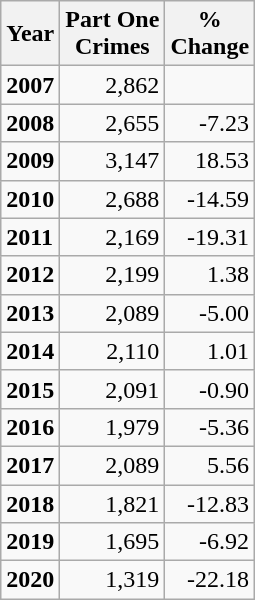<table class="wikitable floatright collapsible collapsed">
<tr>
<th style="font-weight: bold;">Year</th>
<th style="font-weight: bold;">Part One<br>Crimes</th>
<th style="font-weight: bold;">%<br>Change</th>
</tr>
<tr>
<td style="font-weight: bold;">2007</td>
<td style="text-align: right;">2,862</td>
<td style="text-align: right;"></td>
</tr>
<tr>
<td style="font-weight: bold;">2008</td>
<td style="text-align: right;">2,655</td>
<td style="text-align: right;">-7.23</td>
</tr>
<tr>
<td style="font-weight: bold;">2009</td>
<td style="text-align: right;">3,147</td>
<td style="text-align: right;">18.53</td>
</tr>
<tr>
<td style="font-weight: bold;">2010</td>
<td style="text-align: right;">2,688</td>
<td style="text-align: right;">-14.59</td>
</tr>
<tr>
<td style="font-weight: bold;">2011</td>
<td style="text-align: right;">2,169</td>
<td style="text-align: right;">-19.31</td>
</tr>
<tr>
<td style="font-weight: bold;">2012</td>
<td style="text-align: right;">2,199</td>
<td style="text-align: right;">1.38</td>
</tr>
<tr>
<td style="font-weight: bold;">2013</td>
<td style="text-align: right;">2,089</td>
<td style="text-align: right;">-5.00</td>
</tr>
<tr>
<td style="font-weight: bold;">2014</td>
<td style="text-align: right;">2,110</td>
<td style="text-align: right;">1.01</td>
</tr>
<tr>
<td style="font-weight: bold;">2015</td>
<td style="text-align: right;">2,091</td>
<td style="text-align: right;">-0.90</td>
</tr>
<tr>
<td style="font-weight: bold;">2016</td>
<td style="text-align: right;">1,979</td>
<td style="text-align: right;">-5.36</td>
</tr>
<tr>
<td style="font-weight: bold;">2017</td>
<td style="text-align: right;">2,089</td>
<td style="text-align: right;">5.56</td>
</tr>
<tr>
<td style="font-weight: bold;">2018</td>
<td style="text-align: right;">1,821</td>
<td style="text-align: right;">-12.83</td>
</tr>
<tr>
<td style="font-weight: bold;">2019</td>
<td style="text-align: right;">1,695</td>
<td style="text-align: right;">-6.92</td>
</tr>
<tr>
<td style="font-weight: bold;">2020</td>
<td style="text-align: right;">1,319</td>
<td style="text-align: right;">-22.18</td>
</tr>
</table>
